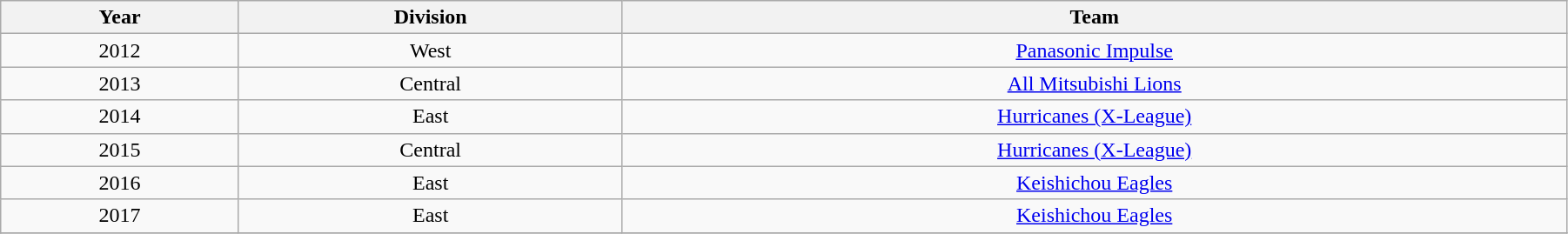<table class="wikitable" style="text-align:Center;width:95%;">
<tr>
<th>Year</th>
<th>Division</th>
<th>Team</th>
</tr>
<tr>
<td>2012</td>
<td>West</td>
<td><a href='#'>Panasonic Impulse</a></td>
</tr>
<tr>
<td>2013</td>
<td>Central</td>
<td><a href='#'>All Mitsubishi Lions</a></td>
</tr>
<tr>
<td>2014</td>
<td>East</td>
<td><a href='#'>Hurricanes (X-League)</a></td>
</tr>
<tr>
<td>2015</td>
<td>Central</td>
<td><a href='#'>Hurricanes (X-League)</a></td>
</tr>
<tr>
<td>2016</td>
<td>East</td>
<td><a href='#'>Keishichou Eagles</a></td>
</tr>
<tr>
<td>2017</td>
<td>East</td>
<td><a href='#'>Keishichou Eagles</a></td>
</tr>
<tr>
</tr>
</table>
